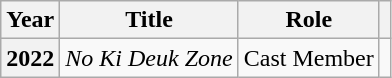<table class="wikitable sortable plainrowheaders">
<tr>
<th scope="col">Year</th>
<th scope="col">Title</th>
<th scope="col">Role</th>
<th scope="col" class="unsortable"></th>
</tr>
<tr>
<th scope="row">2022</th>
<td><em>No Ki Deuk Zone</em></td>
<td>Cast Member</td>
<td></td>
</tr>
</table>
